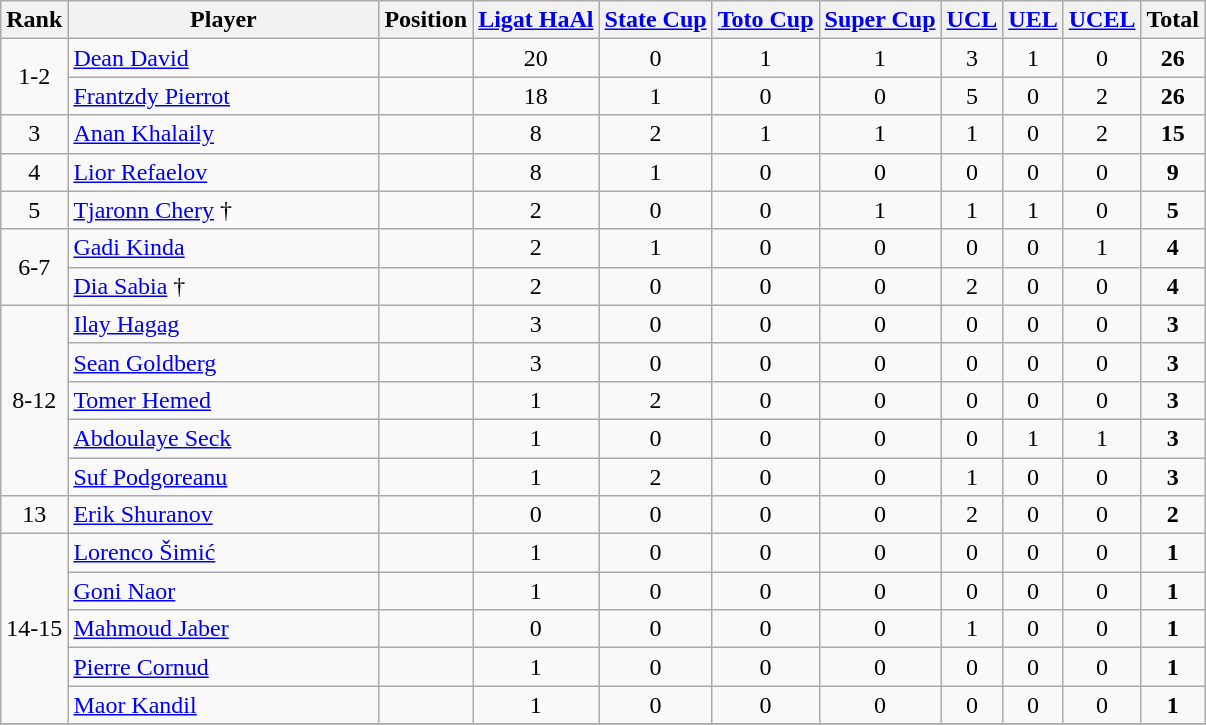<table class="wikitable" style="text-align:center;">
<tr>
<th>Rank</th>
<th style="width:200px;">Player</th>
<th>Position</th>
<th><a href='#'>Ligat HaAl</a></th>
<th><a href='#'>State Cup</a></th>
<th><a href='#'>Toto Cup</a></th>
<th><a href='#'>Super Cup</a></th>
<th><a href='#'>UCL</a></th>
<th><a href='#'>UEL</a></th>
<th><a href='#'>UCEL</a></th>
<th>Total</th>
</tr>
<tr>
<td rowspan=2>1-2</td>
<td align=left> <a href='#'>Dean David</a></td>
<td></td>
<td>20</td>
<td>0</td>
<td>1</td>
<td>1</td>
<td>3</td>
<td>1</td>
<td>0</td>
<td><strong>26</strong></td>
</tr>
<tr>
<td align=left> <a href='#'>Frantzdy Pierrot</a></td>
<td></td>
<td>18</td>
<td>1</td>
<td>0</td>
<td>0</td>
<td>5</td>
<td>0</td>
<td>2</td>
<td><strong>26</strong></td>
</tr>
<tr>
<td>3</td>
<td align=left> <a href='#'>Anan Khalaily</a></td>
<td></td>
<td>8</td>
<td>2</td>
<td>1</td>
<td>1</td>
<td>1</td>
<td>0</td>
<td>2</td>
<td><strong>15</strong></td>
</tr>
<tr>
<td>4</td>
<td align=left> <a href='#'>Lior Refaelov</a></td>
<td></td>
<td>8</td>
<td>1</td>
<td>0</td>
<td>0</td>
<td>0</td>
<td>0</td>
<td>0</td>
<td><strong>9</strong></td>
</tr>
<tr>
<td>5</td>
<td align=left> <a href='#'>Tjaronn Chery</a> †</td>
<td></td>
<td>2</td>
<td>0</td>
<td>0</td>
<td>1</td>
<td>1</td>
<td>1</td>
<td>0</td>
<td><strong>5</strong></td>
</tr>
<tr>
<td rowspan=2>6-7</td>
<td align=left> <a href='#'>Gadi Kinda</a></td>
<td></td>
<td>2</td>
<td>1</td>
<td>0</td>
<td>0</td>
<td>0</td>
<td>0</td>
<td>1</td>
<td><strong>4</strong></td>
</tr>
<tr>
<td align=left> <a href='#'>Dia Sabia</a> †</td>
<td></td>
<td>2</td>
<td>0</td>
<td>0</td>
<td>0</td>
<td>2</td>
<td>0</td>
<td>0</td>
<td><strong>4</strong></td>
</tr>
<tr>
<td rowspan=5>8-12</td>
<td align=left> <a href='#'>Ilay Hagag</a></td>
<td></td>
<td>3</td>
<td>0</td>
<td>0</td>
<td>0</td>
<td>0</td>
<td>0</td>
<td>0</td>
<td><strong>3</strong></td>
</tr>
<tr>
<td align=left> <a href='#'>Sean Goldberg</a></td>
<td></td>
<td>3</td>
<td>0</td>
<td>0</td>
<td>0</td>
<td>0</td>
<td>0</td>
<td>0</td>
<td><strong>3</strong></td>
</tr>
<tr>
<td align=left> <a href='#'>Tomer Hemed</a></td>
<td></td>
<td>1</td>
<td>2</td>
<td>0</td>
<td>0</td>
<td>0</td>
<td>0</td>
<td>0</td>
<td><strong>3</strong></td>
</tr>
<tr>
<td align=left> <a href='#'>Abdoulaye Seck</a></td>
<td></td>
<td>1</td>
<td>0</td>
<td>0</td>
<td>0</td>
<td>0</td>
<td>1</td>
<td>1</td>
<td><strong>3</strong></td>
</tr>
<tr>
<td align=left> <a href='#'>Suf Podgoreanu</a></td>
<td></td>
<td>1</td>
<td>2</td>
<td>0</td>
<td>0</td>
<td>1</td>
<td>0</td>
<td>0</td>
<td><strong>3</strong></td>
</tr>
<tr>
<td>13</td>
<td align=left> <a href='#'>Erik Shuranov</a></td>
<td></td>
<td>0</td>
<td>0</td>
<td>0</td>
<td>0</td>
<td>2</td>
<td>0</td>
<td>0</td>
<td><strong>2</strong></td>
</tr>
<tr>
<td rowspan=5>14-15</td>
<td align=left> <a href='#'>Lorenco Šimić</a></td>
<td></td>
<td>1</td>
<td>0</td>
<td>0</td>
<td>0</td>
<td>0</td>
<td>0</td>
<td>0</td>
<td><strong>1</strong></td>
</tr>
<tr>
<td align=left> <a href='#'>Goni Naor</a></td>
<td></td>
<td>1</td>
<td>0</td>
<td>0</td>
<td>0</td>
<td>0</td>
<td>0</td>
<td>0</td>
<td><strong>1</strong></td>
</tr>
<tr>
<td align=left> <a href='#'>Mahmoud Jaber</a></td>
<td></td>
<td>0</td>
<td>0</td>
<td>0</td>
<td>0</td>
<td>1</td>
<td>0</td>
<td>0</td>
<td><strong>1</strong></td>
</tr>
<tr>
<td align=left> <a href='#'>Pierre Cornud</a></td>
<td></td>
<td>1</td>
<td>0</td>
<td>0</td>
<td>0</td>
<td>0</td>
<td>0</td>
<td>0</td>
<td><strong>1</strong></td>
</tr>
<tr>
<td align=left> <a href='#'>Maor Kandil</a></td>
<td></td>
<td>1</td>
<td>0</td>
<td>0</td>
<td>0</td>
<td>0</td>
<td>0</td>
<td>0</td>
<td><strong>1</strong></td>
</tr>
<tr>
</tr>
</table>
